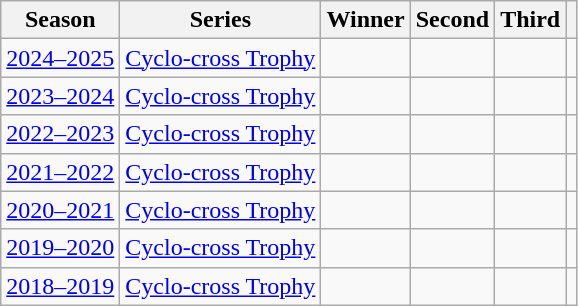<table class="wikitable">
<tr>
<th>Season</th>
<th>Series</th>
<th>Winner</th>
<th>Second</th>
<th>Third</th>
<th></th>
</tr>
<tr>
<td><a href='#'>2024–2025</a></td>
<td><a href='#'>Cyclo-cross Trophy</a></td>
<td></td>
<td></td>
<td></td>
</tr>
<tr>
<td><a href='#'>2023–2024</a></td>
<td><a href='#'>Cyclo-cross Trophy</a></td>
<td></td>
<td></td>
<td></td>
<td></td>
</tr>
<tr>
<td><a href='#'>2022–2023</a></td>
<td><a href='#'>Cyclo-cross Trophy</a></td>
<td></td>
<td></td>
<td></td>
<td></td>
</tr>
<tr>
<td><a href='#'>2021–2022</a></td>
<td><a href='#'>Cyclo-cross Trophy</a></td>
<td></td>
<td></td>
<td></td>
<td></td>
</tr>
<tr>
<td><a href='#'>2020–2021</a></td>
<td><a href='#'>Cyclo-cross Trophy</a></td>
<td></td>
<td></td>
<td></td>
<td></td>
</tr>
<tr>
<td><a href='#'>2019–2020</a></td>
<td><a href='#'>Cyclo-cross Trophy</a></td>
<td></td>
<td></td>
<td></td>
<td></td>
</tr>
<tr>
<td><a href='#'>2018–2019</a></td>
<td><a href='#'>Cyclo-cross Trophy</a></td>
<td></td>
<td></td>
<td></td>
<td></td>
</tr>
</table>
